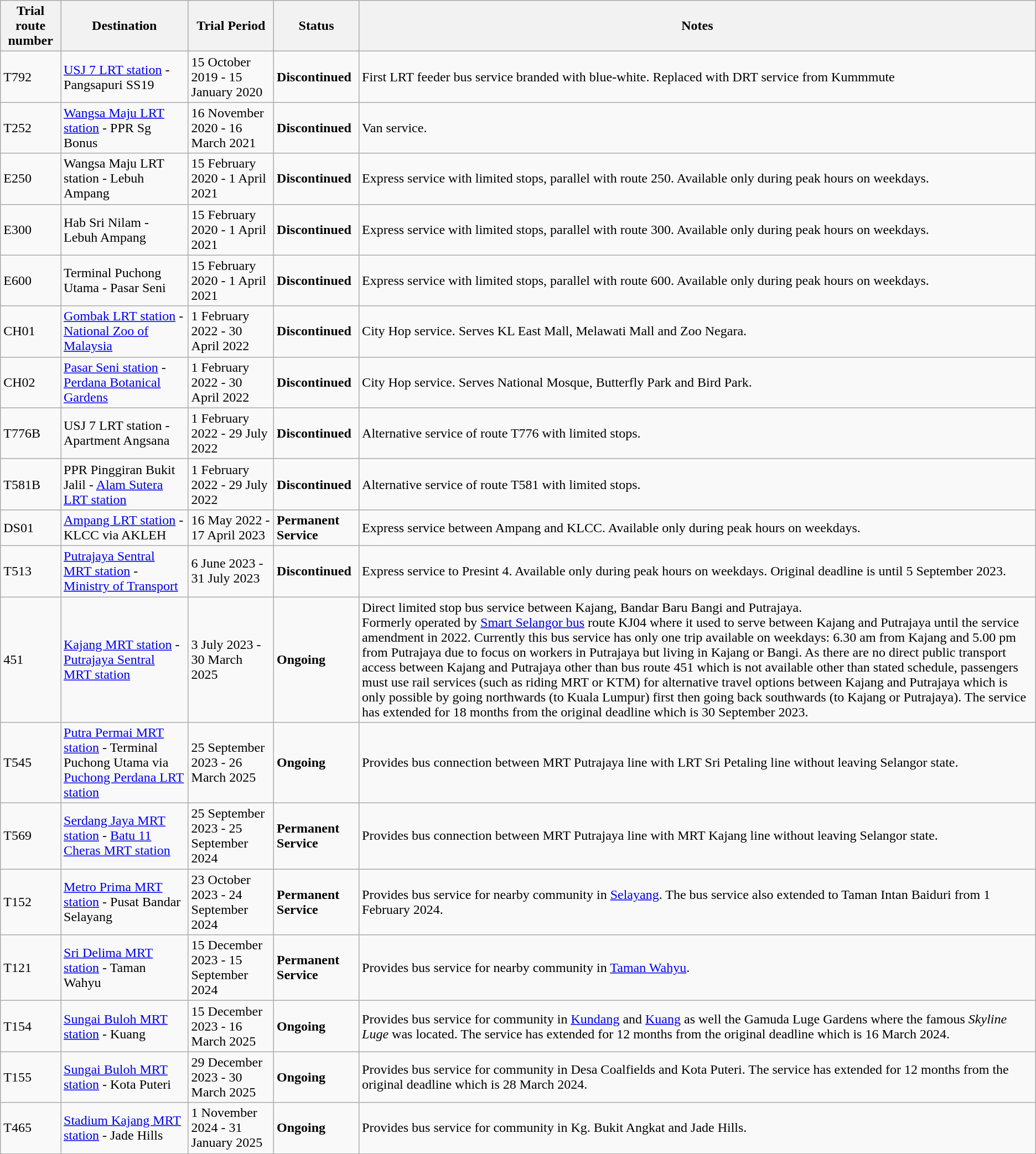<table class="wikitable mw-collapsible">
<tr>
<th>Trial route number</th>
<th>Destination</th>
<th>Trial Period</th>
<th>Status</th>
<th>Notes</th>
</tr>
<tr>
<td>T792</td>
<td><a href='#'>USJ 7 LRT station</a> - Pangsapuri SS19</td>
<td>15 October 2019 - 15 January 2020</td>
<td><span><strong>Discontinued</strong></span></td>
<td>First LRT feeder bus service branded with blue-white. Replaced with DRT service from Kummmute</td>
</tr>
<tr>
<td>T252</td>
<td><a href='#'>Wangsa Maju LRT station</a> - PPR Sg Bonus</td>
<td>16 November 2020 - 16 March 2021</td>
<td><span><strong>Discontinued</strong></span></td>
<td>Van service.</td>
</tr>
<tr>
<td>E250</td>
<td>Wangsa Maju LRT station - Lebuh Ampang</td>
<td>15 February 2020 - 1 April 2021</td>
<td><span><strong>Discontinued</strong></span></td>
<td>Express service with limited stops, parallel with route 250. Available only during peak hours on weekdays.</td>
</tr>
<tr>
<td>E300</td>
<td>Hab Sri Nilam - Lebuh Ampang</td>
<td>15 February 2020 - 1 April 2021</td>
<td><span><strong>Discontinued</strong></span></td>
<td>Express service with limited stops, parallel with route 300. Available only during peak hours on weekdays.</td>
</tr>
<tr>
<td>E600</td>
<td>Terminal Puchong Utama - Pasar Seni</td>
<td>15 February 2020 - 1 April 2021</td>
<td><span><strong>Discontinued</strong></span></td>
<td>Express service with limited stops, parallel with route 600. Available only during peak hours on weekdays.</td>
</tr>
<tr>
<td>CH01</td>
<td><a href='#'>Gombak LRT station</a> - <a href='#'>National Zoo of Malaysia</a></td>
<td>1 February 2022 - 30 April 2022</td>
<td><span><strong>Discontinued</strong></span></td>
<td>City Hop service. Serves KL East Mall, Melawati Mall and Zoo Negara.</td>
</tr>
<tr>
<td>CH02</td>
<td><a href='#'>Pasar Seni station</a> - <a href='#'>Perdana Botanical Gardens</a></td>
<td>1 February 2022 - 30 April 2022</td>
<td><span><strong>Discontinued</strong></span></td>
<td>City Hop service. Serves National Mosque, Butterfly Park and Bird Park.</td>
</tr>
<tr>
<td>T776B</td>
<td>USJ 7 LRT station - Apartment Angsana</td>
<td>1 February 2022 - 29 July 2022</td>
<td><span><strong>Discontinued</strong></span></td>
<td>Alternative service of route T776 with limited stops.</td>
</tr>
<tr>
<td>T581B</td>
<td>PPR Pinggiran Bukit Jalil - <a href='#'>Alam Sutera LRT station</a></td>
<td>1 February 2022 - 29 July 2022</td>
<td><span><strong>Discontinued</strong></span></td>
<td>Alternative service of route T581 with limited stops.</td>
</tr>
<tr>
<td>DS01</td>
<td><a href='#'>Ampang LRT station</a> - KLCC via AKLEH</td>
<td>16 May 2022 - 17 April 2023</td>
<td><span><strong>Permanent Service</strong></span></td>
<td>Express service between Ampang and KLCC. Available only during peak hours on weekdays.</td>
</tr>
<tr>
<td>T513</td>
<td><a href='#'>Putrajaya Sentral MRT station</a> - <a href='#'>Ministry of Transport</a></td>
<td>6 June 2023 - 31 July 2023</td>
<td><span><strong>Discontinued</strong></span></td>
<td>Express service to Presint 4. Available only during peak hours on weekdays. Original deadline is until 5 September 2023.</td>
</tr>
<tr>
<td>451</td>
<td><a href='#'>Kajang MRT station</a> - <a href='#'>Putrajaya Sentral MRT station</a></td>
<td>3 July 2023 - 30 March 2025</td>
<td><span><strong>Ongoing</strong></span></td>
<td>Direct limited stop bus service between Kajang, Bandar Baru Bangi and Putrajaya.<br>Formerly operated by <a href='#'>Smart Selangor bus</a> route KJ04 where it used to serve between Kajang and Putrajaya until the service amendment in 2022. 
Currently this bus service has only one trip available on weekdays: 6.30 am from Kajang and 5.00 pm from Putrajaya due to focus on workers in Putrajaya but living in Kajang or Bangi. 
As there are no direct public transport access between Kajang and Putrajaya other than bus route 451 which is not available other than stated schedule, passengers must use rail services (such as riding MRT or KTM) for alternative travel options between Kajang and Putrajaya which is only possible by going northwards (to Kuala Lumpur) first then going back southwards (to Kajang or Putrajaya).
The service has extended for 18 months from the original deadline which is 30 September 2023.</td>
</tr>
<tr>
<td>T545</td>
<td><a href='#'>Putra Permai MRT station</a> - Terminal Puchong Utama via <a href='#'>Puchong Perdana LRT station</a></td>
<td>25 September 2023 - 26 March 2025</td>
<td><span><strong>Ongoing</strong></span></td>
<td>Provides bus connection between MRT Putrajaya line with LRT Sri Petaling line without leaving Selangor state.</td>
</tr>
<tr>
<td>T569</td>
<td><a href='#'>Serdang Jaya MRT station</a> - <a href='#'>Batu 11 Cheras MRT station</a></td>
<td>25 September 2023 - 25 September 2024</td>
<td><span><strong>Permanent Service</strong></span></td>
<td>Provides bus connection between MRT Putrajaya line with MRT Kajang line without leaving Selangor state.</td>
</tr>
<tr>
<td>T152</td>
<td><a href='#'>Metro Prima MRT station</a> - Pusat Bandar Selayang</td>
<td>23 October 2023 - 24 September 2024</td>
<td><span><strong>Permanent Service</strong></span></td>
<td>Provides bus service for nearby community in <a href='#'>Selayang</a>. The bus service also extended to Taman Intan Baiduri from 1 February 2024.</td>
</tr>
<tr>
<td>T121</td>
<td><a href='#'>Sri Delima MRT station</a> - Taman Wahyu</td>
<td>15 December 2023 - 15 September 2024</td>
<td><span><strong>Permanent Service</strong></span></td>
<td>Provides bus service for nearby community in <a href='#'>Taman Wahyu</a>.</td>
</tr>
<tr>
<td>T154</td>
<td><a href='#'>Sungai Buloh MRT station</a> - Kuang</td>
<td>15 December 2023 - 16 March 2025</td>
<td><span><strong>Ongoing</strong></span></td>
<td>Provides bus service for community in <a href='#'>Kundang</a> and <a href='#'>Kuang</a> as well the Gamuda Luge Gardens where the famous <em>Skyline Luge</em> was located. The service has extended for 12 months from the original deadline which is 16 March 2024.</td>
</tr>
<tr>
<td>T155</td>
<td><a href='#'>Sungai Buloh MRT station</a> - Kota Puteri</td>
<td>29 December 2023 - 30 March 2025</td>
<td><span><strong>Ongoing</strong></span></td>
<td>Provides bus service for community in Desa Coalfields and Kota Puteri. The service has extended for 12 months from the original deadline which is 28 March 2024.</td>
</tr>
<tr>
<td>T465</td>
<td><a href='#'>Stadium Kajang MRT station</a> - Jade Hills</td>
<td>1 November 2024 - 31 January 2025</td>
<td><span><strong>Ongoing</strong></span></td>
<td>Provides bus service for community in Kg. Bukit Angkat and Jade Hills.</td>
</tr>
</table>
